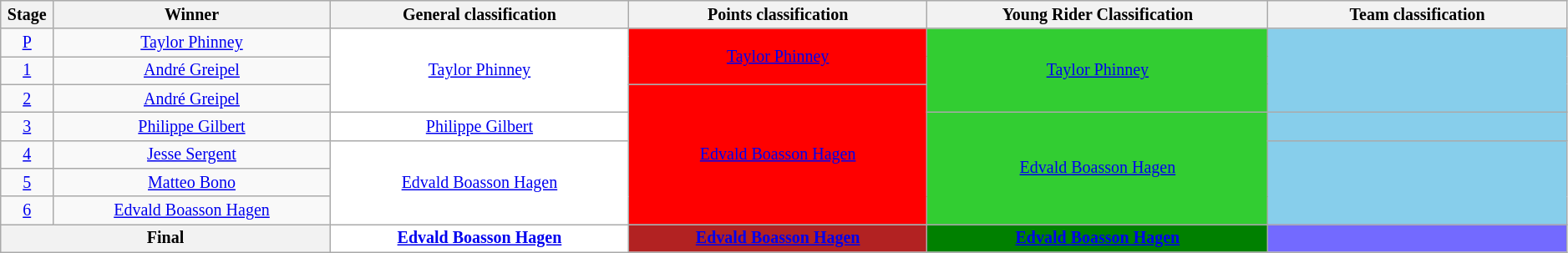<table class="wikitable" style="text-align: center; font-size:smaller;">
<tr style="background-color: #efefef;">
<th width="1%">Stage</th>
<th width="13%">Winner</th>
<th width="14%">General classification<br></th>
<th width="14%">Points classification<br></th>
<th width="16%">Young Rider Classification<br></th>
<th width="14%">Team classification<br></th>
</tr>
<tr>
<td><a href='#'>P</a></td>
<td><a href='#'>Taylor Phinney</a></td>
<td style="background:white;" rowspan=3><a href='#'>Taylor Phinney</a></td>
<td style="background:red;" rowspan=2><a href='#'>Taylor Phinney</a></td>
<td style="background:#32CD32;" rowspan=3><a href='#'>Taylor Phinney</a></td>
<td style="background:skyblue;" rowspan=3></td>
</tr>
<tr>
<td><a href='#'>1</a></td>
<td><a href='#'>André Greipel</a></td>
</tr>
<tr>
<td><a href='#'>2</a></td>
<td><a href='#'>André Greipel</a></td>
<td style="background:red;" rowspan=5><a href='#'>Edvald Boasson Hagen</a></td>
</tr>
<tr>
<td><a href='#'>3</a></td>
<td><a href='#'>Philippe Gilbert</a></td>
<td style="background:white;"><a href='#'>Philippe Gilbert</a></td>
<td style="background:#32CD32;" rowspan=4><a href='#'>Edvald Boasson Hagen</a></td>
<td style="background:skyblue;"></td>
</tr>
<tr>
<td><a href='#'>4</a></td>
<td><a href='#'>Jesse Sergent</a></td>
<td style="background:white;" rowspan=3><a href='#'>Edvald Boasson Hagen</a></td>
<td style="background:skyblue;" rowspan=3></td>
</tr>
<tr>
<td><a href='#'>5</a></td>
<td><a href='#'>Matteo Bono</a></td>
</tr>
<tr>
<td><a href='#'>6</a></td>
<td><a href='#'>Edvald Boasson Hagen</a></td>
</tr>
<tr>
<th colspan=2><strong>Final</strong></th>
<th style="background:white;"><a href='#'>Edvald Boasson Hagen</a></th>
<th style="background:#B22222;"><a href='#'>Edvald Boasson Hagen</a></th>
<th style="background:green;"><a href='#'>Edvald Boasson Hagen</a></th>
<th style="background:#736AFF;"></th>
</tr>
</table>
